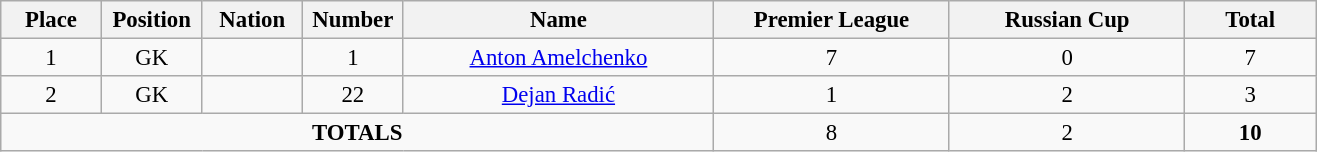<table class="wikitable" style="font-size: 95%; text-align: center;">
<tr>
<th width=60>Place</th>
<th width=60>Position</th>
<th width=60>Nation</th>
<th width=60>Number</th>
<th width=200>Name</th>
<th width=150>Premier League</th>
<th width=150>Russian Cup</th>
<th width=80>Total</th>
</tr>
<tr>
<td>1</td>
<td>GK</td>
<td></td>
<td>1</td>
<td><a href='#'>Anton Amelchenko</a></td>
<td>7</td>
<td>0</td>
<td>7</td>
</tr>
<tr>
<td>2</td>
<td>GK</td>
<td></td>
<td>22</td>
<td><a href='#'>Dejan Radić</a></td>
<td>1</td>
<td>2</td>
<td>3</td>
</tr>
<tr>
<td colspan="5"><strong>TOTALS</strong></td>
<td>8</td>
<td>2</td>
<td><strong>10</strong></td>
</tr>
</table>
